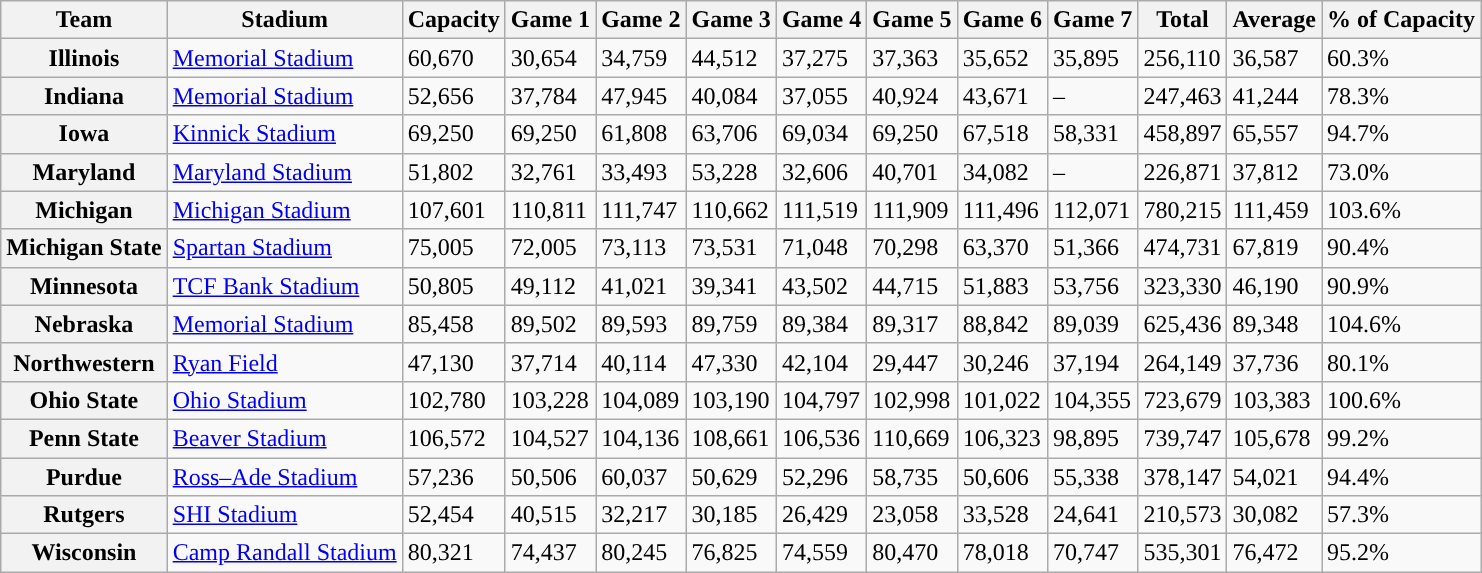<table class="wikitable sortable">
<tr>
<th>Team</th>
<th>Stadium</th>
<th>Capacity</th>
<th>Game 1</th>
<th>Game 2</th>
<th>Game 3</th>
<th>Game 4</th>
<th>Game 5</th>
<th>Game 6</th>
<th>Game 7</th>
<th>Total</th>
<th>Average</th>
<th>% of Capacity</th>
</tr>
<tr>
<th>Illinois</th>
<td><a href='#'>Memorial Stadium</a></td>
<td>60,670</td>
<td>30,654</td>
<td>34,759</td>
<td>44,512</td>
<td>37,275</td>
<td>37,363</td>
<td>35,652</td>
<td>35,895</td>
<td>256,110</td>
<td>36,587</td>
<td>60.3%</td>
</tr>
<tr>
<th>Indiana</th>
<td><a href='#'>Memorial Stadium</a></td>
<td>52,656</td>
<td>37,784</td>
<td>47,945</td>
<td>40,084</td>
<td>37,055</td>
<td>40,924</td>
<td>43,671</td>
<td>–</td>
<td>247,463</td>
<td>41,244</td>
<td>78.3%</td>
</tr>
<tr>
<th>Iowa</th>
<td><a href='#'>Kinnick Stadium</a></td>
<td>69,250</td>
<td>69,250</td>
<td>61,808</td>
<td>63,706</td>
<td>69,034</td>
<td>69,250</td>
<td>67,518</td>
<td>58,331</td>
<td>458,897</td>
<td>65,557</td>
<td>94.7%</td>
</tr>
<tr>
<th>Maryland</th>
<td><a href='#'>Maryland Stadium</a></td>
<td>51,802</td>
<td>32,761</td>
<td>33,493</td>
<td>53,228</td>
<td>32,606</td>
<td>40,701</td>
<td>34,082</td>
<td>–</td>
<td>226,871</td>
<td>37,812</td>
<td>73.0%</td>
</tr>
<tr>
<th>Michigan</th>
<td><a href='#'>Michigan Stadium</a></td>
<td>107,601</td>
<td>110,811</td>
<td>111,747</td>
<td>110,662</td>
<td>111,519</td>
<td>111,909</td>
<td>111,496</td>
<td>112,071</td>
<td>780,215</td>
<td>111,459</td>
<td>103.6%</td>
</tr>
<tr>
<th>Michigan State</th>
<td><a href='#'>Spartan Stadium</a></td>
<td>75,005</td>
<td>72,005</td>
<td>73,113</td>
<td>73,531</td>
<td>71,048</td>
<td>70,298</td>
<td>63,370</td>
<td>51,366</td>
<td>474,731</td>
<td>67,819</td>
<td>90.4%</td>
</tr>
<tr>
<th>Minnesota</th>
<td><a href='#'>TCF Bank Stadium</a></td>
<td>50,805 </td>
<td>49,112</td>
<td>41,021</td>
<td>39,341</td>
<td>43,502</td>
<td>44,715</td>
<td>51,883</td>
<td>53,756</td>
<td>323,330</td>
<td>46,190</td>
<td>90.9%</td>
</tr>
<tr>
<th>Nebraska</th>
<td><a href='#'>Memorial Stadium</a></td>
<td>85,458</td>
<td>89,502</td>
<td>89,593</td>
<td>89,759</td>
<td>89,384</td>
<td>89,317</td>
<td>88,842</td>
<td>89,039</td>
<td>625,436</td>
<td>89,348</td>
<td>104.6%</td>
</tr>
<tr>
<th>Northwestern</th>
<td><a href='#'>Ryan Field</a></td>
<td>47,130</td>
<td>37,714</td>
<td>40,114</td>
<td>47,330</td>
<td>42,104</td>
<td>29,447</td>
<td>30,246</td>
<td>37,194</td>
<td>264,149</td>
<td>37,736</td>
<td>80.1%</td>
</tr>
<tr>
<th>Ohio State</th>
<td><a href='#'>Ohio Stadium</a></td>
<td>102,780</td>
<td>103,228</td>
<td>104,089</td>
<td>103,190</td>
<td>104,797</td>
<td>102,998</td>
<td>101,022</td>
<td>104,355</td>
<td>723,679</td>
<td>103,383</td>
<td>100.6%</td>
</tr>
<tr>
<th>Penn State</th>
<td><a href='#'>Beaver Stadium</a></td>
<td>106,572</td>
<td>104,527</td>
<td>104,136</td>
<td>108,661</td>
<td>106,536</td>
<td>110,669</td>
<td>106,323</td>
<td>98,895</td>
<td>739,747</td>
<td>105,678</td>
<td>99.2%</td>
</tr>
<tr>
<th>Purdue</th>
<td><a href='#'>Ross–Ade Stadium</a></td>
<td>57,236</td>
<td>50,506</td>
<td>60,037</td>
<td>50,629</td>
<td>52,296</td>
<td>58,735</td>
<td>50,606</td>
<td>55,338</td>
<td>378,147</td>
<td>54,021</td>
<td>94.4%</td>
</tr>
<tr>
<th>Rutgers</th>
<td><a href='#'>SHI Stadium</a></td>
<td>52,454</td>
<td>40,515</td>
<td>32,217</td>
<td>30,185</td>
<td>26,429</td>
<td>23,058</td>
<td>33,528</td>
<td>24,641</td>
<td>210,573</td>
<td>30,082</td>
<td>57.3%</td>
</tr>
<tr>
<th>Wisconsin</th>
<td><a href='#'>Camp Randall Stadium</a></td>
<td>80,321</td>
<td>74,437</td>
<td>80,245</td>
<td>76,825</td>
<td>74,559</td>
<td>80,470</td>
<td>78,018</td>
<td>70,747</td>
<td>535,301</td>
<td>76,472</td>
<td>95.2%</td>
</tr>
</table>
